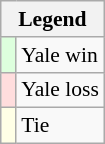<table class="wikitable" style="font-size:90%">
<tr>
<th colspan="2">Legend</th>
</tr>
<tr>
<td bgcolor="#DDFFDD"> </td>
<td>Yale win</td>
</tr>
<tr>
<td bgcolor="#FFDDDD"> </td>
<td>Yale loss</td>
</tr>
<tr>
<td bgcolor="#FFFFE6"> </td>
<td>Tie</td>
</tr>
</table>
